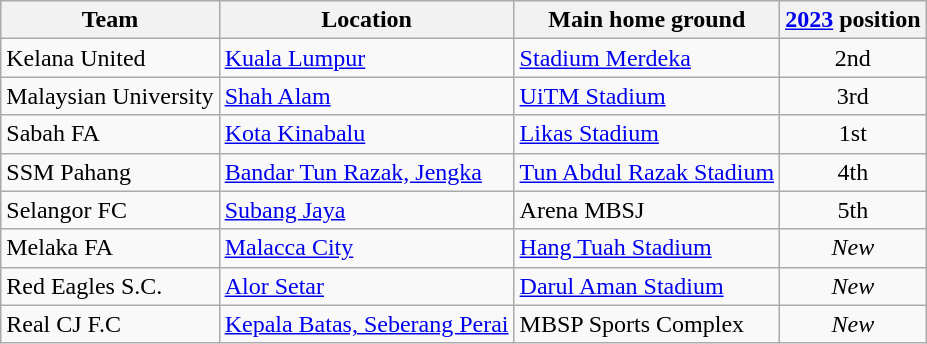<table class="wikitable sortable">
<tr>
<th>Team</th>
<th>Location</th>
<th>Main home ground</th>
<th data-sort-type="number"><a href='#'>2023</a> position</th>
</tr>
<tr>
<td>Kelana United</td>
<td><a href='#'>Kuala Lumpur</a></td>
<td><a href='#'>Stadium Merdeka</a></td>
<td style="text-align:center">2nd</td>
</tr>
<tr>
<td>Malaysian University</td>
<td><a href='#'>Shah Alam</a></td>
<td><a href='#'>UiTM Stadium</a></td>
<td style="text-align:center">3rd</td>
</tr>
<tr>
<td>Sabah FA</td>
<td><a href='#'>Kota Kinabalu</a></td>
<td><a href='#'>Likas Stadium</a></td>
<td style="text-align:center">1st</td>
</tr>
<tr>
<td>SSM Pahang</td>
<td><a href='#'>Bandar Tun Razak, Jengka</a></td>
<td><a href='#'>Tun Abdul Razak Stadium</a></td>
<td style="text-align:center">4th</td>
</tr>
<tr>
<td>Selangor FC</td>
<td><a href='#'>Subang Jaya</a></td>
<td>Arena MBSJ</td>
<td style="text-align:center">5th</td>
</tr>
<tr>
<td>Melaka FA</td>
<td><a href='#'>Malacca City</a></td>
<td><a href='#'>Hang Tuah Stadium</a></td>
<td style="text-align:center"><em>New</em></td>
</tr>
<tr>
<td>Red Eagles S.C.</td>
<td><a href='#'>Alor Setar</a></td>
<td><a href='#'>Darul Aman Stadium</a></td>
<td style="text-align:center"><em>New</em></td>
</tr>
<tr>
<td>Real CJ F.C</td>
<td><a href='#'>Kepala Batas, Seberang Perai</a></td>
<td>MBSP Sports Complex</td>
<td style="text-align:center"><em>New</em></td>
</tr>
</table>
